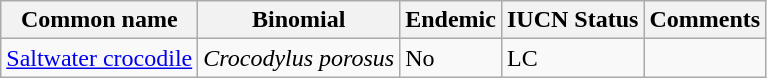<table class="wikitable">
<tr>
<th>Common name</th>
<th>Binomial</th>
<th>Endemic</th>
<th>IUCN Status</th>
<th>Comments</th>
</tr>
<tr>
<td><a href='#'>Saltwater crocodile</a></td>
<td><em>Crocodylus porosus</em></td>
<td>No</td>
<td>LC</td>
<td></td>
</tr>
</table>
